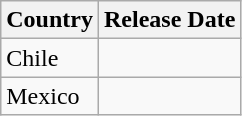<table class="wikitable">
<tr>
<th>Country</th>
<th>Release Date</th>
</tr>
<tr>
<td>Chile</td>
<td></td>
</tr>
<tr>
<td>Mexico</td>
<td></td>
</tr>
</table>
